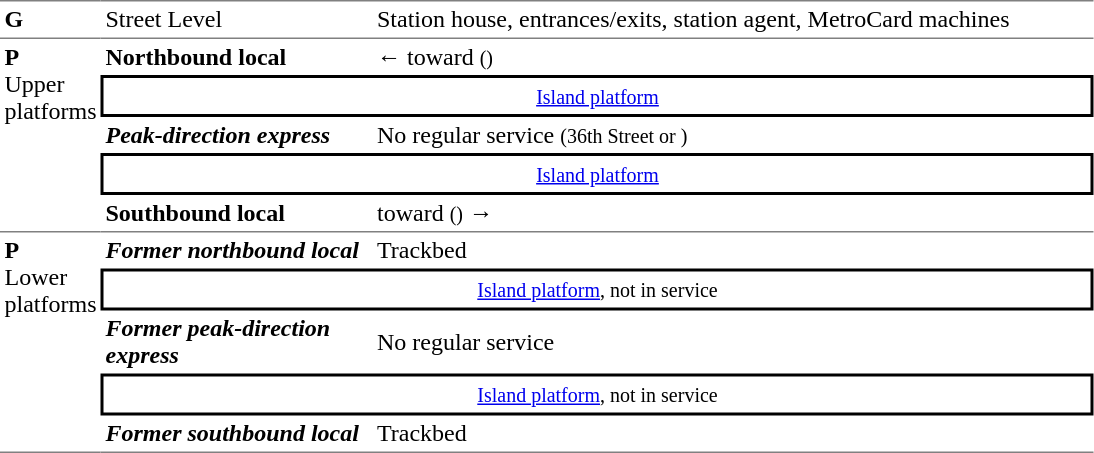<table border=0 cellspacing=0 cellpadding=3>
<tr>
<td style="border-top:solid 1px gray;" width=50><strong>G</strong></td>
<td style="border-top:solid 1px gray;" width=175>Street Level</td>
<td style="border-top:solid 1px gray;" width=475>Station house, entrances/exits, station agent, MetroCard machines</td>
</tr>
<tr>
<td style="border-top:solid 1px gray;vertical-align:top;" rowspan=5><strong>P</strong><br>Upper platforms</td>
<td style="border-top:solid 1px gray;"><span><strong>Northbound local</strong></span></td>
<td style="border-top:solid 1px gray;">←  toward  <small>()</small></td>
</tr>
<tr>
<td style="border-top:solid 2px black;border-right:solid 2px black;border-left:solid 2px black;border-bottom:solid 2px black;text-align:center;" colspan=2><small><a href='#'>Island platform</a></small></td>
</tr>
<tr>
<td><strong><em>Peak-direction express</em></strong></td>
<td> No regular service <small>(36th Street or )</small></td>
</tr>
<tr>
<td style="border-top:solid 2px black;border-right:solid 2px black;border-left:solid 2px black;border-bottom:solid 2px black;text-align:center;" colspan=2><small><a href='#'>Island platform</a></small></td>
</tr>
<tr>
<td><span><strong>Southbound local</strong></span></td>
<td>  toward  <small>()</small> →</td>
</tr>
<tr>
<td style="border-top:solid 1px gray;border-bottom:solid 1px gray;vertical-align:top;" width=50 rowspan=5><strong>P</strong><br>Lower platforms</td>
<td style="border-top:solid 1px gray;"><strong><em>Former northbound local</em></strong></td>
<td style="border-top:solid 1px gray;"> Trackbed</td>
</tr>
<tr>
<td style="border-top:solid 2px black;border-right:solid 2px black;border-left:solid 2px black;border-bottom:solid 2px black;text-align:center;" colspan=2><small><a href='#'>Island platform</a>, not in service</small></td>
</tr>
<tr>
<td><strong><em>Former peak-direction express</em></strong></td>
<td> No regular service</td>
</tr>
<tr>
<td style="border-top:solid 2px black;border-right:solid 2px black;border-left:solid 2px black;border-bottom:solid 2px black;text-align:center;" colspan=2><small><a href='#'>Island platform</a>, not in service</small></td>
</tr>
<tr>
<td style="border-bottom:solid 1px gray;"><strong><em>Former southbound local</em></strong></td>
<td style="border-bottom:solid 1px gray;"> Trackbed</td>
</tr>
</table>
